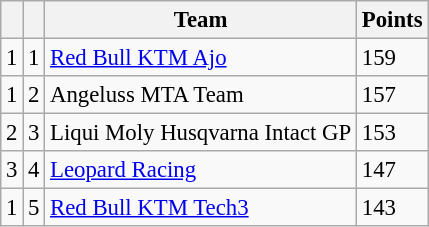<table class="wikitable" style="font-size: 95%;">
<tr>
<th></th>
<th></th>
<th>Team</th>
<th>Points</th>
</tr>
<tr>
<td> 1</td>
<td align=center>1</td>
<td> <a href='#'>Red Bull KTM Ajo</a></td>
<td align=left>159</td>
</tr>
<tr>
<td> 1</td>
<td align=center>2</td>
<td> Angeluss MTA Team</td>
<td align=left>157</td>
</tr>
<tr>
<td> 2</td>
<td align=center>3</td>
<td> Liqui Moly Husqvarna Intact GP</td>
<td align=left>153</td>
</tr>
<tr>
<td> 3</td>
<td align=center>4</td>
<td> <a href='#'>Leopard Racing</a></td>
<td align=left>147</td>
</tr>
<tr>
<td> 1</td>
<td align=center>5</td>
<td> <a href='#'>Red Bull KTM Tech3</a></td>
<td align=left>143</td>
</tr>
</table>
